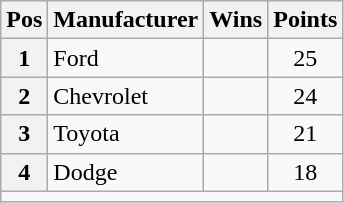<table class="wikitable">
<tr>
<th scope="col">Pos</th>
<th scope="col">Manufacturer</th>
<th scope="col">Wins</th>
<th scope="col">Points</th>
</tr>
<tr>
<th scope="row">1</th>
<td>Ford</td>
<td></td>
<td style="text-align:center;">25</td>
</tr>
<tr>
<th scope="row">2</th>
<td>Chevrolet</td>
<td></td>
<td style="text-align:center;">24</td>
</tr>
<tr>
<th scope="row">3</th>
<td>Toyota</td>
<td></td>
<td style="text-align:center;">21</td>
</tr>
<tr>
<th scope="row">4</th>
<td>Dodge</td>
<td></td>
<td style="text-align:center;">18</td>
</tr>
<tr class="sortbottom">
<td colspan="9"></td>
</tr>
</table>
